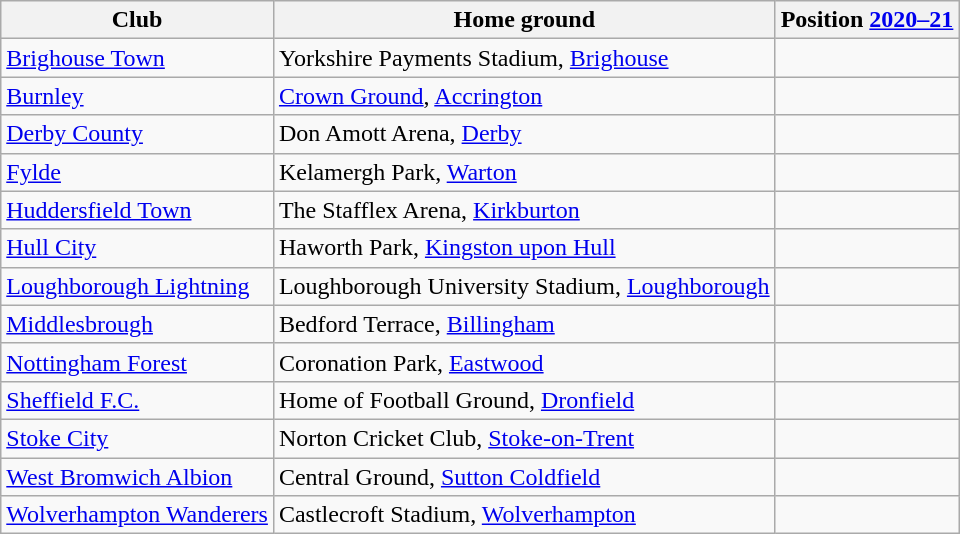<table class="wikitable sortable" style="text-align:center;">
<tr>
<th>Club</th>
<th>Home ground</th>
<th>Position <a href='#'>2020–21</a></th>
</tr>
<tr>
<td style="text-align:left;"><a href='#'>Brighouse Town</a></td>
<td style="text-align:left;">Yorkshire Payments Stadium, <a href='#'>Brighouse</a></td>
<td></td>
</tr>
<tr>
<td style="text-align:left;"><a href='#'>Burnley</a></td>
<td style="text-align:left;"><a href='#'>Crown Ground</a>, <a href='#'>Accrington</a></td>
<td></td>
</tr>
<tr>
<td style="text-align:left;"><a href='#'>Derby County</a></td>
<td style="text-align:left;">Don Amott Arena, <a href='#'>Derby</a></td>
<td></td>
</tr>
<tr>
<td style="text-align:left;"><a href='#'>Fylde</a></td>
<td style="text-align:left;">Kelamergh Park, <a href='#'>Warton</a></td>
<td></td>
</tr>
<tr>
<td style="text-align:left;"><a href='#'>Huddersfield Town</a></td>
<td style="text-align:left;">The Stafflex Arena, <a href='#'>Kirkburton</a></td>
<td></td>
</tr>
<tr>
<td style="text-align:left;"><a href='#'>Hull City</a></td>
<td style="text-align:left;">Haworth Park, <a href='#'>Kingston upon Hull</a></td>
<td></td>
</tr>
<tr>
<td style="text-align:left;"><a href='#'>Loughborough Lightning</a></td>
<td style="text-align:left;">Loughborough University Stadium, <a href='#'>Loughborough</a></td>
<td></td>
</tr>
<tr>
<td style="text-align:left;"><a href='#'>Middlesbrough</a></td>
<td style="text-align:left;">Bedford Terrace, <a href='#'>Billingham</a></td>
<td></td>
</tr>
<tr>
<td style="text-align:left;"><a href='#'>Nottingham Forest</a></td>
<td style="text-align:left;">Coronation Park, <a href='#'>Eastwood</a></td>
<td></td>
</tr>
<tr>
<td style="text-align:left;"><a href='#'>Sheffield F.C.</a></td>
<td style="text-align:left;">Home of Football Ground, <a href='#'>Dronfield</a></td>
<td></td>
</tr>
<tr>
<td style="text-align:left;"><a href='#'>Stoke City</a></td>
<td style="text-align:left;">Norton Cricket Club, <a href='#'>Stoke-on-Trent</a></td>
<td></td>
</tr>
<tr>
<td style="text-align:left;"><a href='#'>West Bromwich Albion</a></td>
<td style="text-align:left;">Central Ground, <a href='#'>Sutton Coldfield</a></td>
<td></td>
</tr>
<tr>
<td style="text-align:left;"><a href='#'>Wolverhampton Wanderers</a></td>
<td style="text-align:left;">Castlecroft Stadium, <a href='#'>Wolverhampton</a></td>
<td></td>
</tr>
</table>
